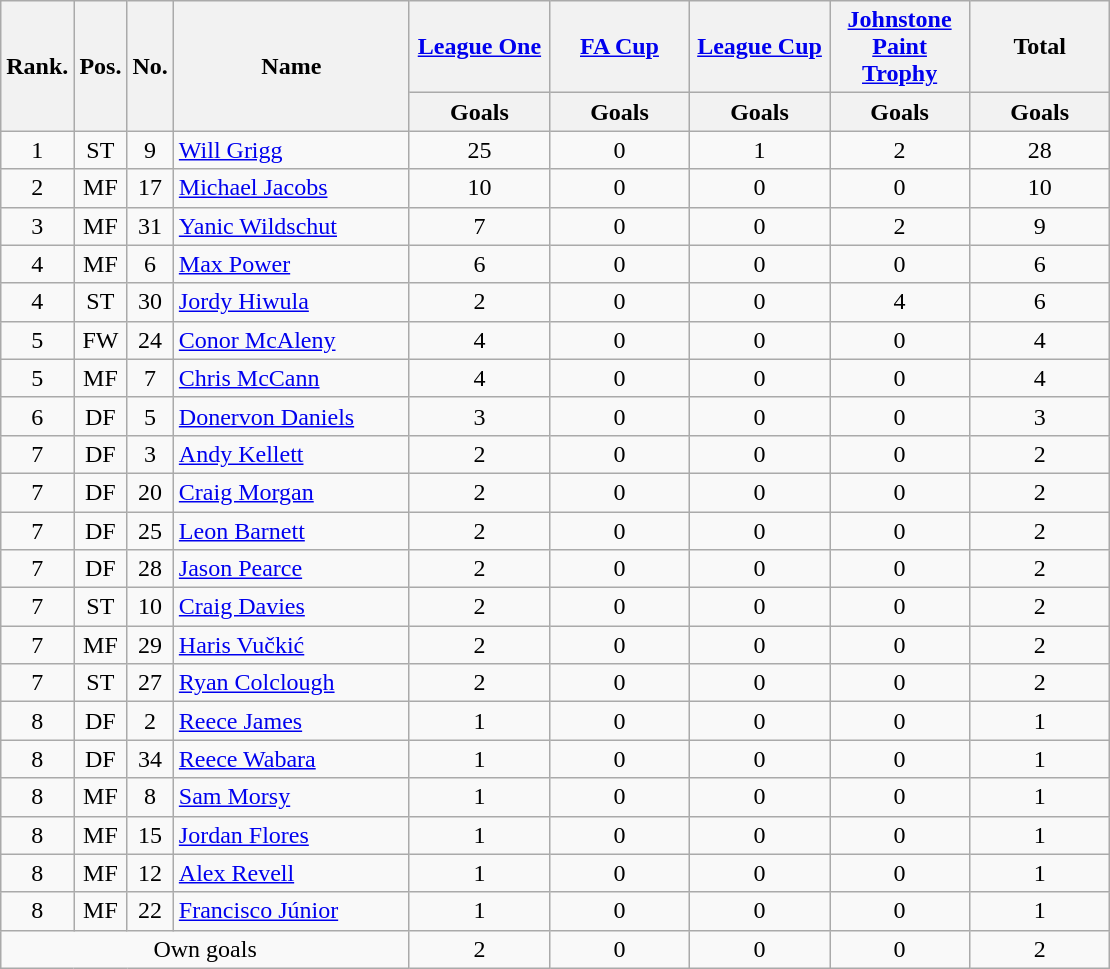<table class="wikitable sortable" style="text-align:center">
<tr>
<th rowspan="2">Rank.</th>
<th rowspan="2">Pos.</th>
<th rowspan="2">No.</th>
<th rowspan="2" style="width:150px;">Name</th>
<th style="width:86px;"><a href='#'>League One</a></th>
<th style="width:86px;"><a href='#'>FA Cup</a></th>
<th style="width:86px;"><a href='#'>League Cup</a></th>
<th style="width:86px;"><a href='#'>Johnstone Paint Trophy</a></th>
<th style="width:86px;">Total</th>
</tr>
<tr>
<th>Goals</th>
<th>Goals</th>
<th>Goals</th>
<th>Goals</th>
<th>Goals</th>
</tr>
<tr>
<td>1</td>
<td>ST</td>
<td>9</td>
<td align=left><a href='#'>Will Grigg</a></td>
<td>25</td>
<td>0</td>
<td>1</td>
<td>2</td>
<td>28</td>
</tr>
<tr>
<td>2</td>
<td>MF</td>
<td>17</td>
<td align=left><a href='#'>Michael Jacobs</a></td>
<td>10</td>
<td>0</td>
<td>0</td>
<td>0</td>
<td>10</td>
</tr>
<tr>
<td>3</td>
<td>MF</td>
<td>31</td>
<td align=left><a href='#'>Yanic Wildschut</a></td>
<td>7</td>
<td>0</td>
<td>0</td>
<td>2</td>
<td>9</td>
</tr>
<tr>
<td>4</td>
<td>MF</td>
<td>6</td>
<td align=left><a href='#'>Max Power</a></td>
<td>6</td>
<td>0</td>
<td>0</td>
<td>0</td>
<td>6</td>
</tr>
<tr>
<td>4</td>
<td>ST</td>
<td>30</td>
<td align=left><a href='#'>Jordy Hiwula</a></td>
<td>2</td>
<td>0</td>
<td>0</td>
<td>4</td>
<td>6</td>
</tr>
<tr>
<td>5</td>
<td>FW</td>
<td>24</td>
<td align=left><a href='#'>Conor McAleny</a></td>
<td>4</td>
<td>0</td>
<td>0</td>
<td>0</td>
<td>4</td>
</tr>
<tr>
<td>5</td>
<td>MF</td>
<td>7</td>
<td align=left><a href='#'>Chris McCann</a></td>
<td>4</td>
<td>0</td>
<td>0</td>
<td>0</td>
<td>4</td>
</tr>
<tr>
<td>6</td>
<td>DF</td>
<td>5</td>
<td align=left><a href='#'>Donervon Daniels</a></td>
<td>3</td>
<td>0</td>
<td>0</td>
<td>0</td>
<td>3</td>
</tr>
<tr>
<td>7</td>
<td>DF</td>
<td>3</td>
<td align=left><a href='#'>Andy Kellett</a></td>
<td>2</td>
<td>0</td>
<td>0</td>
<td>0</td>
<td>2</td>
</tr>
<tr>
<td>7</td>
<td>DF</td>
<td>20</td>
<td align=left><a href='#'>Craig Morgan</a></td>
<td>2</td>
<td>0</td>
<td>0</td>
<td>0</td>
<td>2</td>
</tr>
<tr>
<td>7</td>
<td>DF</td>
<td>25</td>
<td align=left><a href='#'>Leon Barnett</a></td>
<td>2</td>
<td>0</td>
<td>0</td>
<td>0</td>
<td>2</td>
</tr>
<tr>
<td>7</td>
<td>DF</td>
<td>28</td>
<td align=left><a href='#'>Jason Pearce</a></td>
<td>2</td>
<td>0</td>
<td>0</td>
<td>0</td>
<td>2</td>
</tr>
<tr>
<td>7</td>
<td>ST</td>
<td>10</td>
<td align=left><a href='#'>Craig Davies</a></td>
<td>2</td>
<td>0</td>
<td>0</td>
<td>0</td>
<td>2</td>
</tr>
<tr>
<td>7</td>
<td>MF</td>
<td>29</td>
<td align=left><a href='#'>Haris Vučkić</a></td>
<td>2</td>
<td>0</td>
<td>0</td>
<td>0</td>
<td>2</td>
</tr>
<tr>
<td>7</td>
<td>ST</td>
<td>27</td>
<td align=left><a href='#'>Ryan Colclough</a></td>
<td>2</td>
<td>0</td>
<td>0</td>
<td>0</td>
<td>2</td>
</tr>
<tr>
<td>8</td>
<td>DF</td>
<td>2</td>
<td align=left><a href='#'>Reece James</a></td>
<td>1</td>
<td>0</td>
<td>0</td>
<td>0</td>
<td>1</td>
</tr>
<tr>
<td>8</td>
<td>DF</td>
<td>34</td>
<td align=left><a href='#'>Reece Wabara</a></td>
<td>1</td>
<td>0</td>
<td>0</td>
<td>0</td>
<td>1</td>
</tr>
<tr>
<td>8</td>
<td>MF</td>
<td>8</td>
<td align=left><a href='#'>Sam Morsy</a></td>
<td>1</td>
<td>0</td>
<td>0</td>
<td>0</td>
<td>1</td>
</tr>
<tr>
<td>8</td>
<td>MF</td>
<td>15</td>
<td align=left><a href='#'>Jordan Flores</a></td>
<td>1</td>
<td>0</td>
<td>0</td>
<td>0</td>
<td>1</td>
</tr>
<tr>
<td>8</td>
<td>MF</td>
<td>12</td>
<td align=left><a href='#'>Alex Revell</a></td>
<td>1</td>
<td>0</td>
<td>0</td>
<td>0</td>
<td>1</td>
</tr>
<tr>
<td>8</td>
<td>MF</td>
<td>22</td>
<td align=left><a href='#'>Francisco Júnior</a></td>
<td>1</td>
<td>0</td>
<td>0</td>
<td>0</td>
<td>1</td>
</tr>
<tr class="sortbottom">
<td colspan="4">Own goals</td>
<td>2</td>
<td>0</td>
<td>0</td>
<td>0</td>
<td>2</td>
</tr>
</table>
